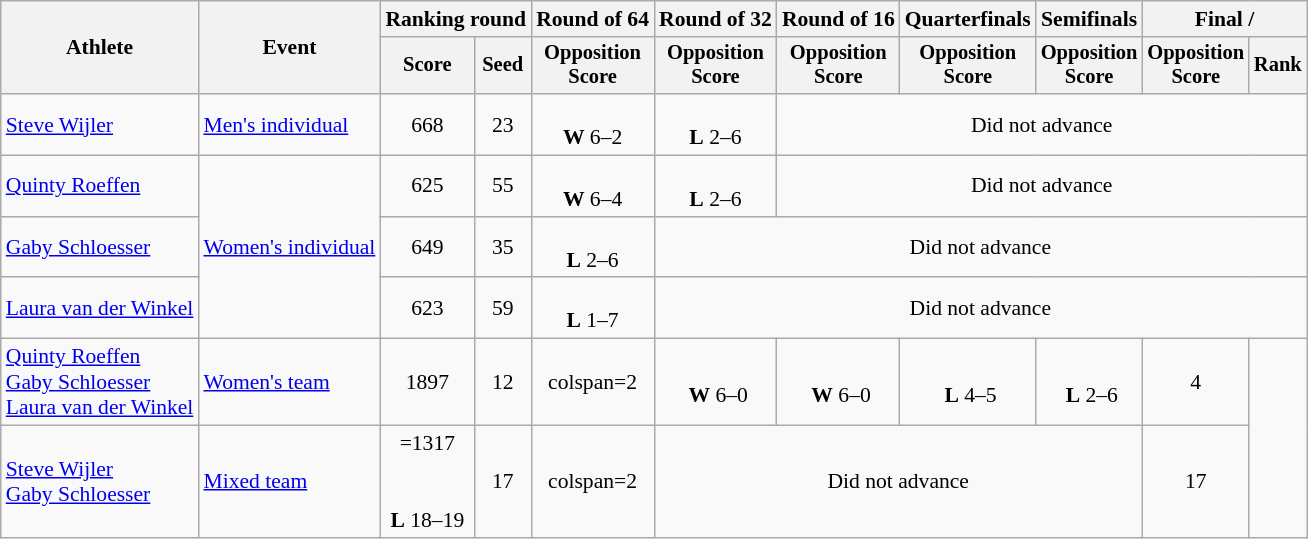<table class="wikitable" style="font-size:90%; text-align:center">
<tr>
<th rowspan=2>Athlete</th>
<th rowspan=2>Event</th>
<th colspan="2">Ranking round</th>
<th>Round of 64</th>
<th>Round of 32</th>
<th>Round of 16</th>
<th>Quarterfinals</th>
<th>Semifinals</th>
<th colspan="2">Final / </th>
</tr>
<tr style="font-size:95%">
<th>Score</th>
<th>Seed</th>
<th>Opposition<br>Score</th>
<th>Opposition<br>Score</th>
<th>Opposition<br>Score</th>
<th>Opposition<br>Score</th>
<th>Opposition<br>Score</th>
<th>Opposition<br>Score</th>
<th>Rank</th>
</tr>
<tr align=center>
<td align=left><a href='#'>Steve Wijler</a></td>
<td align=left><a href='#'>Men's individual</a></td>
<td>668</td>
<td>23</td>
<td><br><strong>W</strong> 6–2</td>
<td><br><strong>L</strong> 2–6</td>
<td colspan=5>Did not advance</td>
</tr>
<tr align=center>
<td align=left><a href='#'>Quinty Roeffen</a></td>
<td align=left rowspan=3><a href='#'>Women's individual</a></td>
<td>625</td>
<td>55</td>
<td><br><strong>W</strong> 6–4</td>
<td><br><strong>L</strong> 2–6</td>
<td colspan=5>Did not advance</td>
</tr>
<tr>
<td align=left><a href='#'>Gaby Schloesser</a></td>
<td>649</td>
<td>35</td>
<td><br><strong>L</strong> 2–6</td>
<td colspan=6>Did not advance</td>
</tr>
<tr>
<td align=left><a href='#'>Laura van der Winkel</a></td>
<td>623</td>
<td>59</td>
<td><br><strong>L</strong> 1–7</td>
<td colspan=6>Did not advance</td>
</tr>
<tr align=center>
<td align=left><a href='#'>Quinty Roeffen</a><br><a href='#'>Gaby Schloesser</a><br><a href='#'>Laura van der Winkel</a></td>
<td align=left><a href='#'>Women's team</a></td>
<td>1897</td>
<td>12</td>
<td>colspan=2 </td>
<td><br><strong> </strong> <strong>W</strong> 6–0 </td>
<td><br><strong> </strong>  <strong>W</strong> 6–0 </td>
<td> <br><strong> </strong>  <strong>L</strong> 4–5 </td>
<td> <br><strong> </strong>  <strong>L</strong> 2–6 </td>
<td>4</td>
</tr>
<tr align=center>
<td align=left><a href='#'>Steve Wijler</a><br><a href='#'>Gaby Schloesser</a></td>
<td align=left><a href='#'>Mixed team</a></td>
<td>=1317 <strong></strong><br><br><br><strong>L</strong> 18–19</td>
<td>17</td>
<td>colspan=2 </td>
<td colspan=4>Did not advance</td>
<td>17</td>
</tr>
</table>
